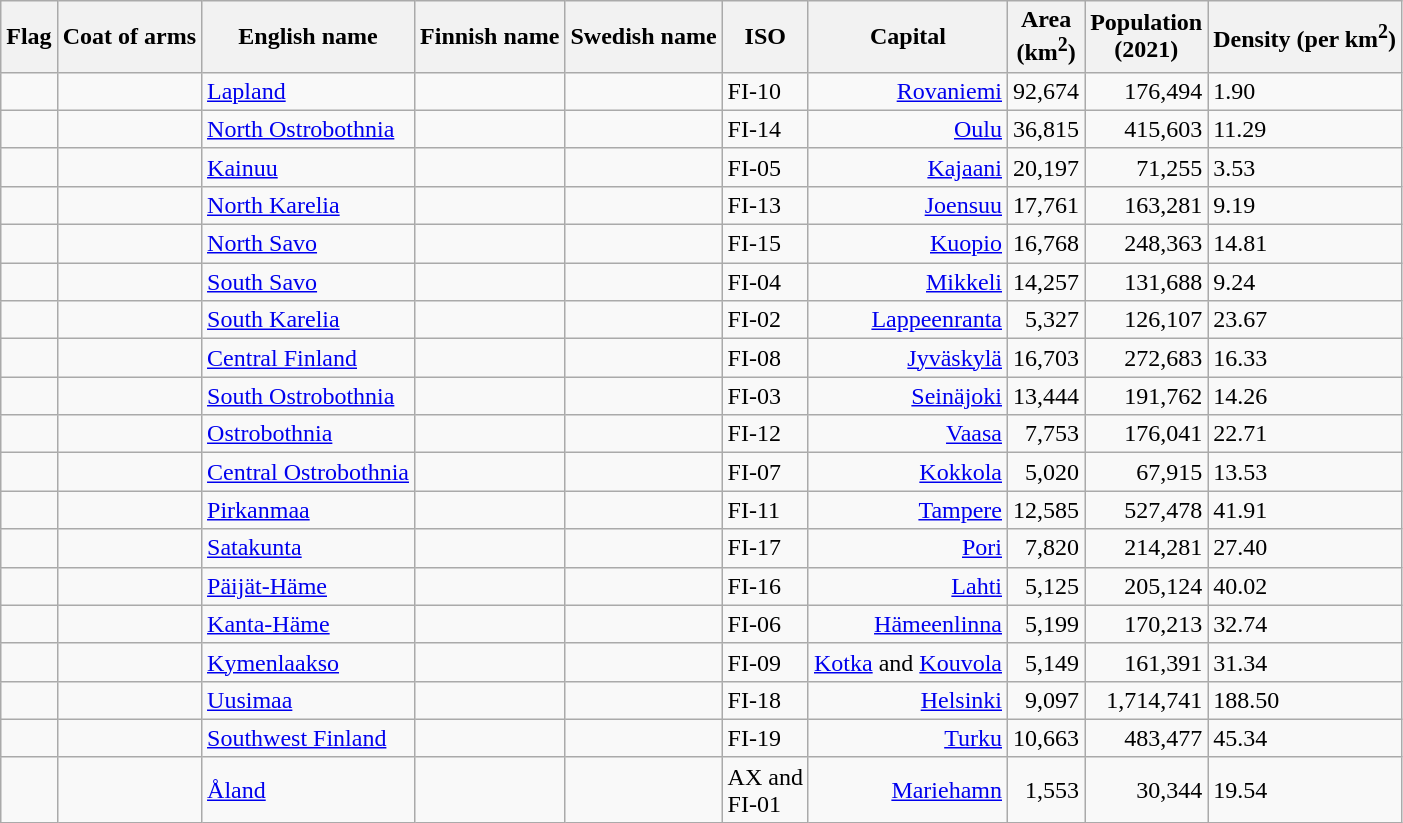<table class="wikitable sortable">
<tr>
<th class="unsortable">Flag</th>
<th class=unsortable>Coat of arms</th>
<th>English name</th>
<th>Finnish name</th>
<th>Swedish name</th>
<th>ISO</th>
<th>Capital</th>
<th>Area<br>(km<sup>2</sup>)</th>
<th>Population<br>(2021)</th>
<th>Density (per km<sup>2</sup>)</th>
</tr>
<tr>
<td></td>
<td></td>
<td><a href='#'>Lapland</a></td>
<td></td>
<td></td>
<td>FI-10</td>
<td align="right"><a href='#'>Rovaniemi</a></td>
<td align=right>92,674</td>
<td align=right>176,494</td>
<td>1.90</td>
</tr>
<tr>
<td></td>
<td></td>
<td><a href='#'>North Ostrobothnia</a></td>
<td></td>
<td></td>
<td>FI-14</td>
<td align="right"><a href='#'>Oulu</a></td>
<td align=right>36,815</td>
<td align=right>415,603</td>
<td>11.29</td>
</tr>
<tr>
<td></td>
<td></td>
<td><a href='#'>Kainuu</a></td>
<td></td>
<td></td>
<td>FI-05</td>
<td align="right"><a href='#'>Kajaani</a></td>
<td align=right>20,197</td>
<td align=right>71,255</td>
<td>3.53</td>
</tr>
<tr>
<td></td>
<td></td>
<td><a href='#'>North Karelia</a></td>
<td></td>
<td></td>
<td>FI-13</td>
<td align="right"><a href='#'>Joensuu</a></td>
<td align=right>17,761</td>
<td align=right>163,281</td>
<td>9.19</td>
</tr>
<tr>
<td></td>
<td></td>
<td><a href='#'>North Savo</a></td>
<td></td>
<td></td>
<td>FI-15</td>
<td align="right"><a href='#'>Kuopio</a></td>
<td align=right>16,768</td>
<td align=right>248,363</td>
<td>14.81</td>
</tr>
<tr>
<td></td>
<td></td>
<td><a href='#'>South Savo</a></td>
<td></td>
<td></td>
<td>FI-04</td>
<td align="right"><a href='#'>Mikkeli</a></td>
<td align=right>14,257</td>
<td align=right>131,688</td>
<td>9.24</td>
</tr>
<tr>
<td></td>
<td></td>
<td><a href='#'>South Karelia</a></td>
<td></td>
<td></td>
<td>FI-02</td>
<td align="right"><a href='#'>Lappeenranta</a></td>
<td align=right>5,327</td>
<td align=right>126,107</td>
<td>23.67</td>
</tr>
<tr>
<td></td>
<td></td>
<td><a href='#'>Central Finland</a></td>
<td></td>
<td></td>
<td>FI-08</td>
<td align="right"><a href='#'>Jyväskylä</a></td>
<td align=right>16,703</td>
<td align=right>272,683</td>
<td>16.33</td>
</tr>
<tr>
<td></td>
<td></td>
<td><a href='#'>South Ostrobothnia</a></td>
<td></td>
<td></td>
<td>FI-03</td>
<td align="right"><a href='#'>Seinäjoki</a></td>
<td align=right>13,444</td>
<td align=right>191,762</td>
<td>14.26</td>
</tr>
<tr>
<td></td>
<td></td>
<td><a href='#'>Ostrobothnia</a></td>
<td></td>
<td></td>
<td>FI-12</td>
<td align="right"><a href='#'>Vaasa</a></td>
<td align=right>7,753</td>
<td align=right>176,041</td>
<td>22.71</td>
</tr>
<tr>
<td></td>
<td></td>
<td><a href='#'>Central Ostrobothnia</a></td>
<td></td>
<td></td>
<td>FI-07</td>
<td align="right"><a href='#'>Kokkola</a></td>
<td align=right>5,020</td>
<td align=right>67,915</td>
<td>13.53</td>
</tr>
<tr>
<td></td>
<td></td>
<td><a href='#'>Pirkanmaa</a></td>
<td></td>
<td></td>
<td>FI-11</td>
<td align="right"><a href='#'>Tampere</a></td>
<td align=right>12,585</td>
<td align=right>527,478</td>
<td>41.91</td>
</tr>
<tr>
<td></td>
<td></td>
<td><a href='#'>Satakunta</a></td>
<td></td>
<td></td>
<td>FI-17</td>
<td align="right"><a href='#'>Pori</a></td>
<td align=right>7,820</td>
<td align=right>214,281</td>
<td>27.40</td>
</tr>
<tr>
<td></td>
<td></td>
<td><a href='#'>Päijät-Häme</a></td>
<td></td>
<td></td>
<td>FI-16</td>
<td align="right"><a href='#'>Lahti</a></td>
<td align=right>5,125</td>
<td align=right>205,124</td>
<td>40.02</td>
</tr>
<tr>
<td></td>
<td></td>
<td><a href='#'>Kanta-Häme</a></td>
<td></td>
<td></td>
<td>FI-06</td>
<td align="right"><a href='#'>Hämeenlinna</a></td>
<td align=right>5,199</td>
<td align=right>170,213</td>
<td>32.74</td>
</tr>
<tr>
<td></td>
<td></td>
<td><a href='#'>Kymenlaakso</a></td>
<td></td>
<td></td>
<td>FI-09</td>
<td align="right"><a href='#'>Kotka</a> and <a href='#'>Kouvola</a></td>
<td align=right>5,149</td>
<td align=right>161,391</td>
<td>31.34</td>
</tr>
<tr>
<td></td>
<td></td>
<td><a href='#'>Uusimaa</a></td>
<td></td>
<td></td>
<td>FI-18</td>
<td align="right"><a href='#'>Helsinki</a></td>
<td align=right>9,097</td>
<td align=right>1,714,741</td>
<td>188.50</td>
</tr>
<tr>
<td></td>
<td></td>
<td><a href='#'>Southwest Finland</a></td>
<td></td>
<td></td>
<td>FI-19</td>
<td align="right"><a href='#'>Turku</a></td>
<td align=right>10,663</td>
<td align=right>483,477</td>
<td>45.34</td>
</tr>
<tr>
<td></td>
<td></td>
<td><a href='#'>Åland</a></td>
<td></td>
<td></td>
<td>AX and<br>FI-01</td>
<td align="right"><a href='#'>Mariehamn</a></td>
<td align=right>1,553</td>
<td align=right>30,344</td>
<td>19.54</td>
</tr>
</table>
